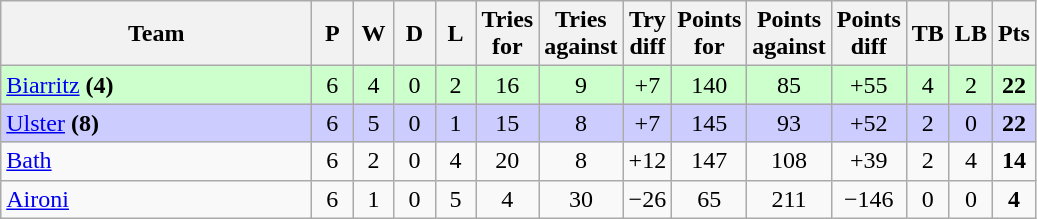<table class="wikitable" style="text-align: center;">
<tr>
<th width="200">Team</th>
<th width="20">P</th>
<th width="20">W</th>
<th width="20">D</th>
<th width="20">L</th>
<th width="20">Tries for</th>
<th width="20">Tries against</th>
<th width="20">Try diff</th>
<th width="20">Points for</th>
<th width="20">Points against</th>
<th width="25">Points diff</th>
<th width="20">TB</th>
<th width="20">LB</th>
<th width="20">Pts</th>
</tr>
<tr bgcolor=ccffcc>
<td align=left> <a href='#'>Biarritz</a> <strong>(4)</strong></td>
<td>6</td>
<td>4</td>
<td>0</td>
<td>2</td>
<td>16</td>
<td>9</td>
<td>+7</td>
<td>140</td>
<td>85</td>
<td>+55</td>
<td>4</td>
<td>2</td>
<td><strong>22</strong></td>
</tr>
<tr bgcolor=ccccff>
<td align=left> <a href='#'>Ulster</a> <strong>(8)</strong></td>
<td>6</td>
<td>5</td>
<td>0</td>
<td>1</td>
<td>15</td>
<td>8</td>
<td>+7</td>
<td>145</td>
<td>93</td>
<td>+52</td>
<td>2</td>
<td>0</td>
<td><strong>22</strong></td>
</tr>
<tr>
<td align=left> <a href='#'>Bath</a></td>
<td>6</td>
<td>2</td>
<td>0</td>
<td>4</td>
<td>20</td>
<td>8</td>
<td>+12</td>
<td>147</td>
<td>108</td>
<td>+39</td>
<td>2</td>
<td>4</td>
<td><strong>14</strong></td>
</tr>
<tr>
<td align=left> <a href='#'>Aironi</a></td>
<td>6</td>
<td>1</td>
<td>0</td>
<td>5</td>
<td>4</td>
<td>30</td>
<td>−26</td>
<td>65</td>
<td>211</td>
<td>−146</td>
<td>0</td>
<td>0</td>
<td><strong>4</strong></td>
</tr>
</table>
